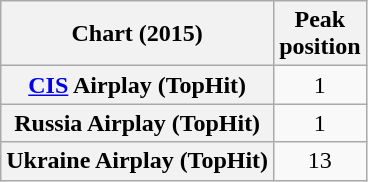<table class="wikitable sortable plainrowheaders" style="text-align:center">
<tr>
<th scope="col">Chart (2015)</th>
<th scope="col">Peak<br>position</th>
</tr>
<tr>
<th scope="row"><a href='#'>CIS</a> Airplay (TopHit)</th>
<td>1</td>
</tr>
<tr>
<th scope="row">Russia Airplay (TopHit)</th>
<td>1</td>
</tr>
<tr>
<th scope="row">Ukraine Airplay (TopHit)</th>
<td>13</td>
</tr>
</table>
